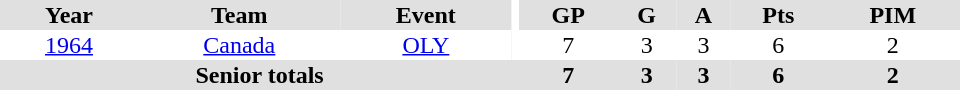<table border="0" cellpadding="1" cellspacing="0" ID="Table3" style="text-align:center; width:40em">
<tr bgcolor="#e0e0e0">
<th>Year</th>
<th>Team</th>
<th>Event</th>
<th rowspan="102" bgcolor="#ffffff"></th>
<th>GP</th>
<th>G</th>
<th>A</th>
<th>Pts</th>
<th>PIM</th>
</tr>
<tr>
<td><a href='#'>1964</a></td>
<td><a href='#'>Canada</a></td>
<td><a href='#'>OLY</a></td>
<td>7</td>
<td>3</td>
<td>3</td>
<td>6</td>
<td>2</td>
</tr>
<tr bgcolor="#e0e0e0">
<th colspan="4">Senior totals</th>
<th>7</th>
<th>3</th>
<th>3</th>
<th>6</th>
<th>2</th>
</tr>
</table>
